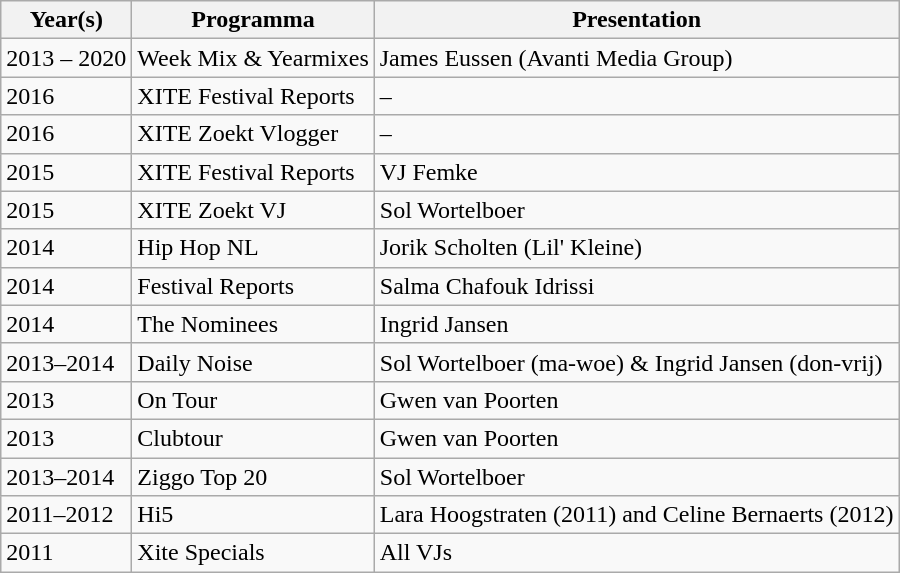<table class="wikitable">
<tr>
<th>Year(s)</th>
<th>Programma</th>
<th>Presentation</th>
</tr>
<tr>
<td>2013 – 2020</td>
<td>Week Mix & Yearmixes</td>
<td>James Eussen (Avanti Media Group)</td>
</tr>
<tr>
<td>2016</td>
<td>XITE Festival Reports</td>
<td>–</td>
</tr>
<tr>
<td>2016</td>
<td>XITE Zoekt Vlogger</td>
<td>–</td>
</tr>
<tr>
<td>2015</td>
<td>XITE Festival Reports</td>
<td>VJ Femke</td>
</tr>
<tr>
<td>2015</td>
<td>XITE Zoekt VJ</td>
<td>Sol Wortelboer</td>
</tr>
<tr>
<td>2014</td>
<td>Hip Hop NL</td>
<td>Jorik Scholten (Lil' Kleine)</td>
</tr>
<tr>
<td>2014</td>
<td>Festival Reports</td>
<td>Salma Chafouk Idrissi</td>
</tr>
<tr>
<td>2014</td>
<td>The Nominees</td>
<td>Ingrid Jansen</td>
</tr>
<tr>
<td>2013–2014</td>
<td>Daily Noise</td>
<td>Sol Wortelboer (ma-woe) & Ingrid Jansen (don-vrij)</td>
</tr>
<tr>
<td>2013</td>
<td>On Tour</td>
<td>Gwen van Poorten</td>
</tr>
<tr>
<td>2013</td>
<td>Clubtour</td>
<td>Gwen van Poorten</td>
</tr>
<tr>
<td>2013–2014</td>
<td>Ziggo Top 20</td>
<td>Sol Wortelboer</td>
</tr>
<tr>
<td>2011–2012</td>
<td>Hi5</td>
<td>Lara Hoogstraten (2011) and Celine Bernaerts (2012)</td>
</tr>
<tr>
<td>2011</td>
<td>Xite Specials</td>
<td>All VJs</td>
</tr>
</table>
